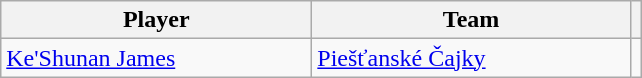<table class="wikitable" style="text-align: center;">
<tr>
<th style="width:200px;">Player</th>
<th style="width:205px;">Team</th>
<th></th>
</tr>
<tr>
<td align=left> <a href='#'>Ke'Shunan James</a></td>
<td align=left> <a href='#'>Piešťanské Čajky</a></td>
<td></td>
</tr>
</table>
